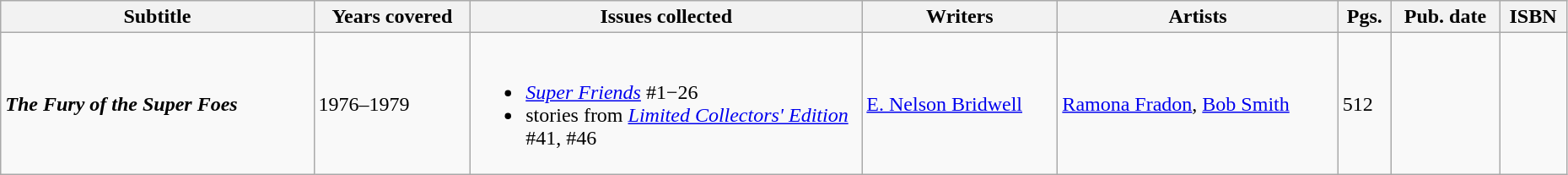<table class="wikitable sortable" width=98%>
<tr>
<th class="unsortable" width="20%">Subtitle</th>
<th width="10%">Years covered</th>
<th width="25%">Issues collected</th>
<th class="unsortable">Writers</th>
<th class="unsortable">Artists</th>
<th>Pgs.</th>
<th>Pub. date</th>
<th class="unsortable">ISBN</th>
</tr>
<tr>
<td><strong><em>The Fury of the Super Foes</em></strong></td>
<td>1976–1979</td>
<td><br><ul><li><em><a href='#'>Super Friends</a></em> #1−26</li><li>stories from <em><a href='#'>Limited Collectors' Edition</a></em> #41, #46</li></ul></td>
<td><a href='#'>E. Nelson Bridwell</a></td>
<td><a href='#'>Ramona Fradon</a>, <a href='#'>Bob Smith</a></td>
<td>512</td>
<td></td>
<td></td>
</tr>
</table>
